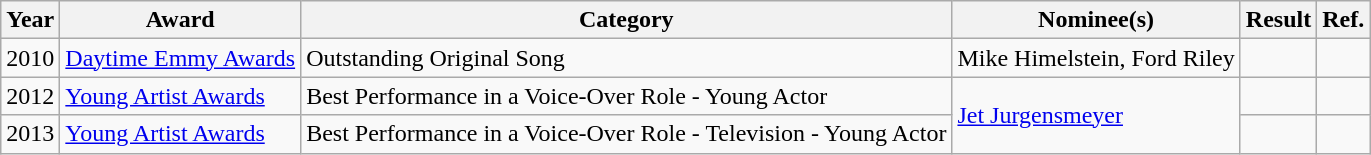<table class="wikitable">
<tr>
<th>Year</th>
<th>Award</th>
<th>Category</th>
<th>Nominee(s)</th>
<th>Result</th>
<th>Ref.</th>
</tr>
<tr>
<td>2010</td>
<td><a href='#'>Daytime Emmy Awards</a></td>
<td>Outstanding Original Song</td>
<td>Mike Himelstein, Ford Riley</td>
<td></td>
<td style="text-align:center;"></td>
</tr>
<tr>
<td>2012</td>
<td><a href='#'>Young Artist Awards</a></td>
<td>Best Performance in a Voice-Over Role - Young Actor</td>
<td rowspan="2"><a href='#'>Jet Jurgensmeyer</a></td>
<td></td>
<td style="text-align:center;"></td>
</tr>
<tr>
<td>2013</td>
<td><a href='#'>Young Artist Awards</a></td>
<td>Best Performance in a Voice-Over Role - Television - Young Actor</td>
<td></td>
<td style="text-align:center;"></td>
</tr>
</table>
